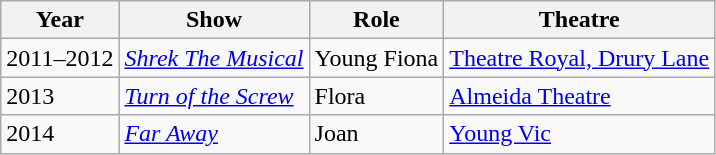<table class="wikitable plainrowheaders sortable">
<tr>
<th>Year</th>
<th>Show</th>
<th>Role</th>
<th>Theatre</th>
</tr>
<tr>
<td>2011–2012</td>
<td><em><a href='#'>Shrek The Musical</a></em></td>
<td>Young Fiona</td>
<td><a href='#'>Theatre Royal, Drury Lane</a></td>
</tr>
<tr>
<td>2013</td>
<td><em><a href='#'>Turn of the Screw</a></em></td>
<td>Flora</td>
<td><a href='#'>Almeida Theatre</a></td>
</tr>
<tr>
<td>2014</td>
<td><em><a href='#'>Far Away</a></em></td>
<td>Joan</td>
<td><a href='#'>Young Vic</a></td>
</tr>
</table>
